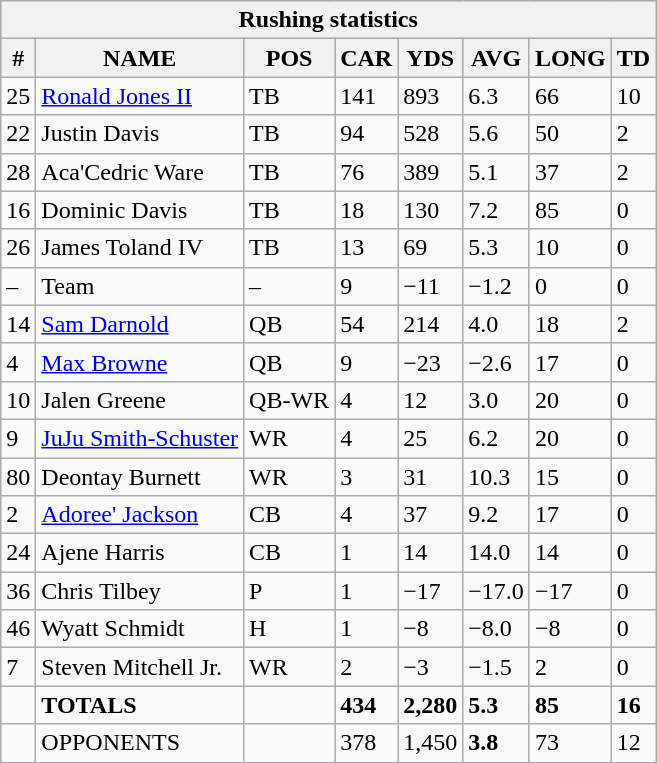<table class="wikitable sortable collapsible collapsed">
<tr>
<th colspan="8">Rushing statistics</th>
</tr>
<tr>
<th>#</th>
<th>NAME</th>
<th>POS</th>
<th>CAR</th>
<th>YDS</th>
<th>AVG</th>
<th>LONG</th>
<th>TD</th>
</tr>
<tr>
<td>25</td>
<td><a href='#'>Ronald Jones II</a></td>
<td>TB</td>
<td>141</td>
<td>893</td>
<td>6.3</td>
<td>66</td>
<td>10</td>
</tr>
<tr>
<td>22</td>
<td>Justin Davis</td>
<td>TB</td>
<td>94</td>
<td>528</td>
<td>5.6</td>
<td>50</td>
<td>2</td>
</tr>
<tr>
<td>28</td>
<td>Aca'Cedric Ware</td>
<td>TB</td>
<td>76</td>
<td>389</td>
<td>5.1</td>
<td>37</td>
<td>2</td>
</tr>
<tr>
<td>16</td>
<td>Dominic Davis</td>
<td>TB</td>
<td>18</td>
<td>130</td>
<td>7.2</td>
<td>85</td>
<td>0</td>
</tr>
<tr>
<td>26</td>
<td>James Toland IV</td>
<td>TB</td>
<td>13</td>
<td>69</td>
<td>5.3</td>
<td>10</td>
<td>0</td>
</tr>
<tr>
<td>–</td>
<td>Team</td>
<td>–</td>
<td>9</td>
<td>−11</td>
<td>−1.2</td>
<td>0</td>
<td>0</td>
</tr>
<tr>
<td>14</td>
<td><a href='#'>Sam Darnold</a></td>
<td>QB</td>
<td>54</td>
<td>214</td>
<td>4.0</td>
<td>18</td>
<td>2</td>
</tr>
<tr>
<td>4</td>
<td><a href='#'>Max Browne</a></td>
<td>QB</td>
<td>9</td>
<td>−23</td>
<td>−2.6</td>
<td>17</td>
<td>0</td>
</tr>
<tr>
<td>10</td>
<td>Jalen Greene</td>
<td>QB-WR</td>
<td>4</td>
<td>12</td>
<td>3.0</td>
<td>20</td>
<td>0</td>
</tr>
<tr>
<td>9</td>
<td><a href='#'>JuJu Smith-Schuster</a></td>
<td>WR</td>
<td>4</td>
<td>25</td>
<td>6.2</td>
<td>20</td>
<td>0</td>
</tr>
<tr>
<td>80</td>
<td>Deontay Burnett</td>
<td>WR</td>
<td>3</td>
<td>31</td>
<td>10.3</td>
<td>15</td>
<td>0</td>
</tr>
<tr>
<td>2</td>
<td><a href='#'>Adoree' Jackson</a></td>
<td>CB</td>
<td>4</td>
<td>37</td>
<td>9.2</td>
<td>17</td>
<td>0</td>
</tr>
<tr>
<td>24</td>
<td>Ajene Harris</td>
<td>CB</td>
<td>1</td>
<td>14</td>
<td>14.0</td>
<td>14</td>
<td>0</td>
</tr>
<tr>
<td>36</td>
<td>Chris Tilbey</td>
<td>P</td>
<td>1</td>
<td>−17</td>
<td>−17.0</td>
<td>−17</td>
<td>0</td>
</tr>
<tr>
<td>46</td>
<td>Wyatt Schmidt</td>
<td>H</td>
<td>1</td>
<td>−8</td>
<td>−8.0</td>
<td>−8</td>
<td>0</td>
</tr>
<tr>
<td>7</td>
<td>Steven Mitchell Jr.</td>
<td>WR</td>
<td>2</td>
<td>−3</td>
<td>−1.5</td>
<td>2</td>
<td>0</td>
</tr>
<tr>
<td></td>
<td><strong>TOTALS</strong></td>
<td></td>
<td><strong>434</strong></td>
<td><strong>2,280</strong></td>
<td><strong>5.3</strong></td>
<td><strong>85</strong></td>
<td><strong>16</strong></td>
</tr>
<tr>
<td></td>
<td>OPPONENTS</td>
<td></td>
<td>378</td>
<td>1,450</td>
<td><strong>3.8</strong></td>
<td>73</td>
<td>12</td>
</tr>
</table>
